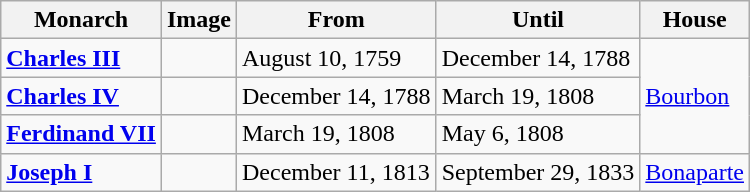<table class="wikitable">
<tr>
<th>Monarch</th>
<th>Image</th>
<th>From</th>
<th>Until</th>
<th>House</th>
</tr>
<tr>
<td><a href='#'><strong>Charles III</strong></a></td>
<td></td>
<td>August 10, 1759</td>
<td>December 14, 1788</td>
<td rowspan="3"><a href='#'>Bourbon</a></td>
</tr>
<tr>
<td><a href='#'><strong>Charles IV</strong></a></td>
<td></td>
<td>December 14, 1788</td>
<td>March 19, 1808</td>
</tr>
<tr>
<td><a href='#'><strong>Ferdinand VII</strong></a></td>
<td></td>
<td>March 19, 1808</td>
<td>May 6, 1808</td>
</tr>
<tr>
<td><a href='#'><strong>Joseph I</strong></a></td>
<td></td>
<td>December 11, 1813</td>
<td>September 29, 1833</td>
<td><a href='#'>Bonaparte</a></td>
</tr>
</table>
